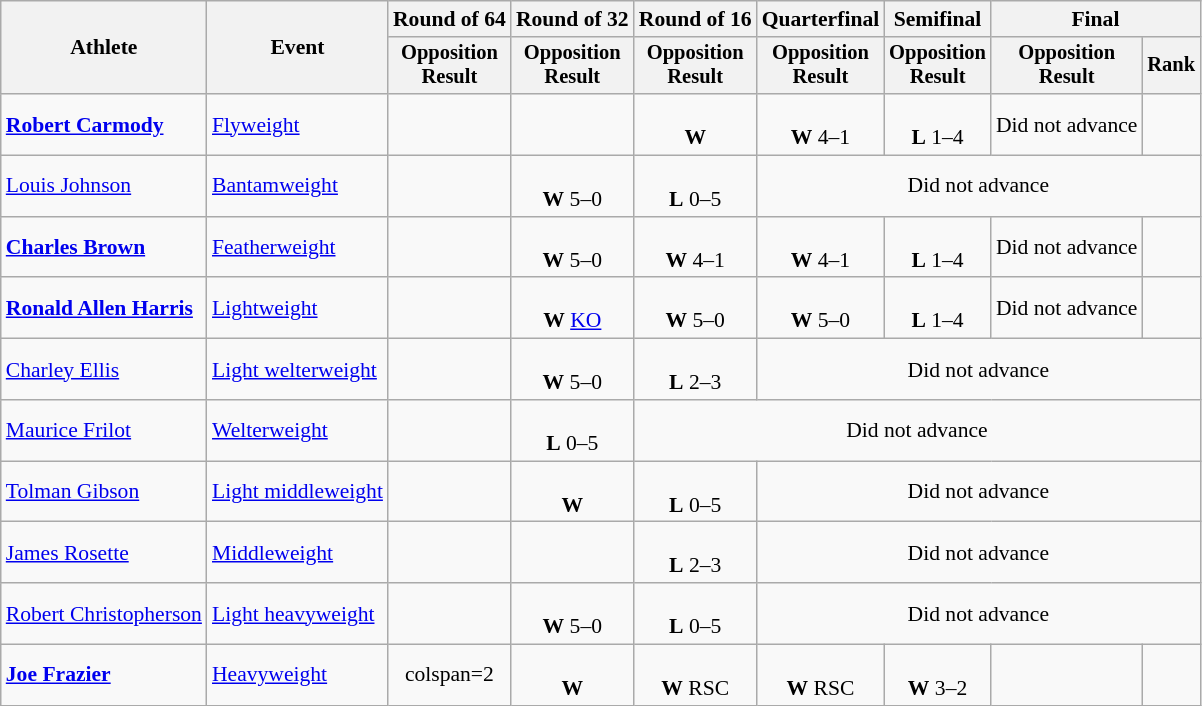<table class=wikitable style=font-size:90%;text-align:center>
<tr>
<th rowspan=2>Athlete</th>
<th rowspan=2>Event</th>
<th>Round of 64</th>
<th>Round of 32</th>
<th>Round of 16</th>
<th>Quarterfinal</th>
<th>Semifinal</th>
<th colspan=2>Final</th>
</tr>
<tr style=font-size:95%>
<th>Opposition<br>Result</th>
<th>Opposition<br>Result</th>
<th>Opposition<br>Result</th>
<th>Opposition<br>Result</th>
<th>Opposition<br>Result</th>
<th>Opposition<br>Result</th>
<th>Rank</th>
</tr>
<tr>
<td align=left><strong><a href='#'>Robert Carmody</a></strong></td>
<td align=left><a href='#'>Flyweight</a></td>
<td></td>
<td></td>
<td><br><strong>W</strong> </td>
<td><br><strong>W</strong> 4–1</td>
<td><br><strong>L</strong> 1–4</td>
<td>Did not advance</td>
<td></td>
</tr>
<tr>
<td align=left><a href='#'>Louis Johnson</a></td>
<td align=left><a href='#'>Bantamweight</a></td>
<td></td>
<td><br><strong>W</strong> 5–0</td>
<td><br><strong>L</strong> 0–5</td>
<td colspan=4>Did not advance</td>
</tr>
<tr>
<td align=left><strong><a href='#'>Charles Brown</a></strong></td>
<td align=left><a href='#'>Featherweight</a></td>
<td></td>
<td><br><strong>W</strong> 5–0</td>
<td><br><strong>W</strong> 4–1</td>
<td><br><strong>W</strong> 4–1</td>
<td><br><strong>L</strong> 1–4</td>
<td>Did not advance</td>
<td></td>
</tr>
<tr>
<td align=left><strong><a href='#'>Ronald Allen Harris</a></strong></td>
<td align=left><a href='#'>Lightweight</a></td>
<td></td>
<td><br><strong>W</strong> <a href='#'>KO</a></td>
<td><br><strong>W</strong> 5–0</td>
<td><br><strong>W</strong> 5–0</td>
<td><br><strong>L</strong> 1–4</td>
<td>Did not advance</td>
<td></td>
</tr>
<tr>
<td align=left><a href='#'>Charley Ellis</a></td>
<td align=left><a href='#'>Light welterweight</a></td>
<td></td>
<td><br><strong>W</strong> 5–0</td>
<td><br><strong>L</strong> 2–3</td>
<td colspan=4>Did not advance</td>
</tr>
<tr>
<td align=left><a href='#'>Maurice Frilot</a></td>
<td align=left><a href='#'>Welterweight</a></td>
<td></td>
<td><br><strong>L</strong> 0–5</td>
<td colspan=5>Did not advance</td>
</tr>
<tr>
<td align=left><a href='#'>Tolman Gibson</a></td>
<td align=left><a href='#'>Light middleweight</a></td>
<td></td>
<td><br><strong>W</strong> </td>
<td><br><strong>L</strong> 0–5</td>
<td colspan=4>Did not advance</td>
</tr>
<tr>
<td align=left><a href='#'>James Rosette</a></td>
<td align=left><a href='#'>Middleweight</a></td>
<td></td>
<td></td>
<td><br><strong>L</strong> 2–3</td>
<td colspan=4>Did not advance</td>
</tr>
<tr>
<td align=left><a href='#'>Robert Christopherson</a></td>
<td align=left><a href='#'>Light heavyweight</a></td>
<td></td>
<td><br><strong>W</strong> 5–0</td>
<td><br><strong>L</strong> 0–5</td>
<td colspan=4>Did not advance</td>
</tr>
<tr>
<td align=left><strong><a href='#'>Joe Frazier</a></strong></td>
<td align=left><a href='#'>Heavyweight</a></td>
<td>colspan=2 </td>
<td><br><strong>W</strong> </td>
<td><br><strong>W</strong> RSC</td>
<td><br><strong>W</strong> RSC</td>
<td><br><strong>W</strong> 3–2</td>
<td></td>
</tr>
</table>
